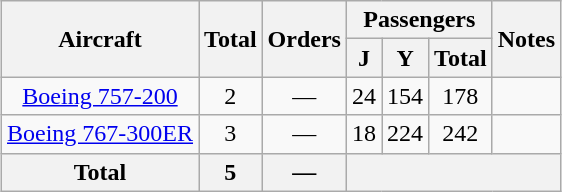<table class="wikitable" style="margin:0.5em auto; text-align:center">
<tr>
<th rowspan=2>Aircraft</th>
<th rowspan=2>Total</th>
<th rowspan=2>Orders</th>
<th colspan=3>Passengers</th>
<th rowspan=2>Notes</th>
</tr>
<tr>
<th><abbr>J</abbr></th>
<th><abbr>Y</abbr></th>
<th>Total</th>
</tr>
<tr>
<td><a href='#'>Boeing 757-200</a></td>
<td>2</td>
<td>—</td>
<td>24</td>
<td>154</td>
<td>178</td>
<td></td>
</tr>
<tr>
<td><a href='#'>Boeing 767-300ER</a></td>
<td>3</td>
<td>—</td>
<td>18</td>
<td>224</td>
<td>242</td>
<td></td>
</tr>
<tr>
<th>Total</th>
<th>5</th>
<th>—</th>
<th colspan=4></th>
</tr>
</table>
